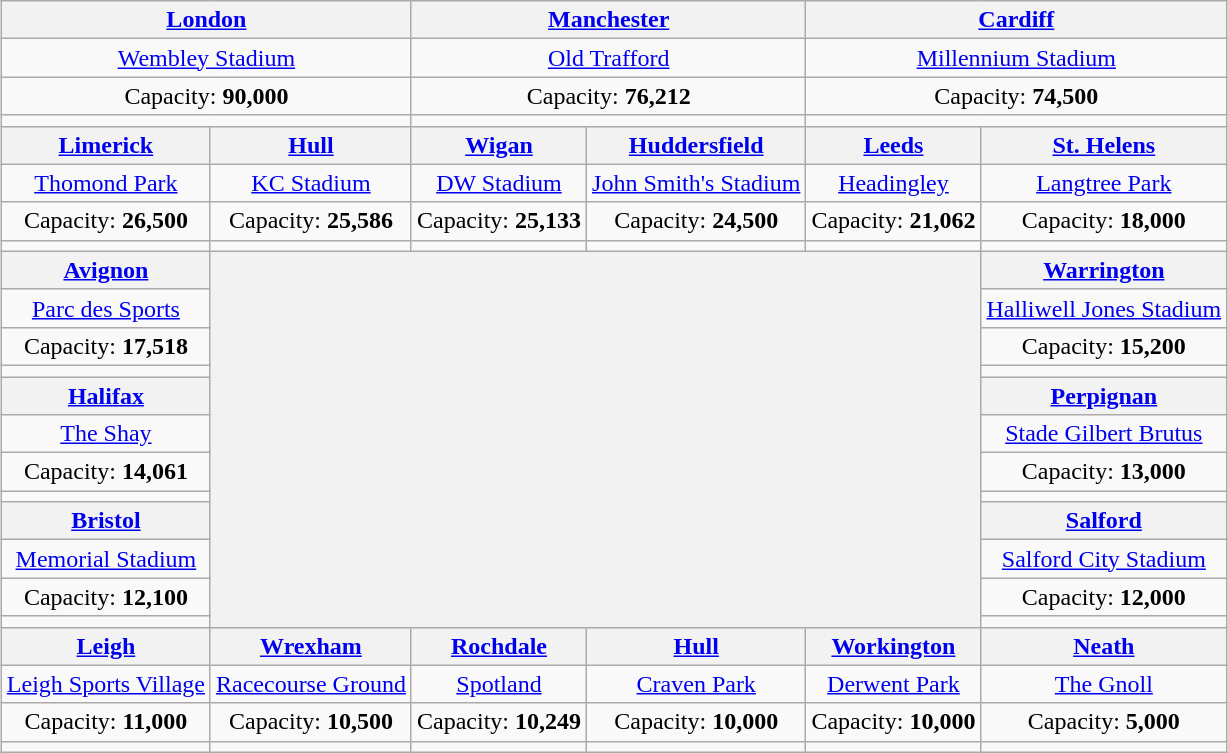<table class="wikitable" style="margin:1em auto; text-align:center">
<tr>
<th colspan="2"> <a href='#'>London</a></th>
<th colspan="2"> <a href='#'>Manchester</a></th>
<th colspan="2"> <a href='#'>Cardiff</a></th>
</tr>
<tr>
<td colspan="2"><a href='#'>Wembley Stadium</a></td>
<td colspan="2"><a href='#'>Old Trafford</a></td>
<td colspan="2"><a href='#'>Millennium Stadium</a></td>
</tr>
<tr>
<td colspan="2">Capacity: <strong>90,000</strong></td>
<td colspan="2">Capacity: <strong>76,212</strong></td>
<td colspan="2">Capacity: <strong>74,500</strong></td>
</tr>
<tr>
<td colspan="2"></td>
<td colspan="2"></td>
<td colspan="2"></td>
</tr>
<tr>
<th> <a href='#'>Limerick</a></th>
<th> <a href='#'>Hull</a></th>
<th> <a href='#'>Wigan</a></th>
<th> <a href='#'>Huddersfield</a></th>
<th> <a href='#'>Leeds</a></th>
<th> <a href='#'>St. Helens</a></th>
</tr>
<tr>
<td><a href='#'>Thomond Park</a></td>
<td><a href='#'>KC Stadium</a></td>
<td><a href='#'>DW Stadium</a></td>
<td><a href='#'>John Smith's Stadium</a></td>
<td><a href='#'>Headingley</a></td>
<td><a href='#'>Langtree Park</a></td>
</tr>
<tr>
<td>Capacity: <strong>26,500</strong></td>
<td>Capacity: <strong>25,586</strong></td>
<td>Capacity: <strong>25,133</strong></td>
<td>Capacity: <strong>24,500</strong></td>
<td>Capacity: <strong>21,062</strong></td>
<td>Capacity: <strong>18,000</strong></td>
</tr>
<tr>
<td></td>
<td></td>
<td></td>
<td></td>
<td></td>
<td></td>
</tr>
<tr>
<th> <a href='#'>Avignon</a></th>
<th colspan="4" rowspan="12"><br></th>
<th> <a href='#'>Warrington</a></th>
</tr>
<tr>
<td><a href='#'>Parc des Sports</a></td>
<td><a href='#'>Halliwell Jones Stadium</a></td>
</tr>
<tr>
<td>Capacity: <strong>17,518</strong></td>
<td>Capacity: <strong>15,200</strong></td>
</tr>
<tr>
<td></td>
<td></td>
</tr>
<tr>
<th> <a href='#'>Halifax</a></th>
<th> <a href='#'>Perpignan</a></th>
</tr>
<tr>
<td><a href='#'>The Shay</a></td>
<td><a href='#'>Stade Gilbert Brutus</a></td>
</tr>
<tr>
<td>Capacity: <strong>14,061</strong></td>
<td>Capacity: <strong>13,000</strong></td>
</tr>
<tr>
<td></td>
<td></td>
</tr>
<tr>
<th> <a href='#'>Bristol</a></th>
<th> <a href='#'>Salford</a></th>
</tr>
<tr>
<td><a href='#'>Memorial Stadium</a></td>
<td><a href='#'>Salford City Stadium</a></td>
</tr>
<tr>
<td>Capacity: <strong>12,100</strong></td>
<td>Capacity: <strong>12,000</strong></td>
</tr>
<tr>
<td></td>
<td></td>
</tr>
<tr>
<th> <a href='#'>Leigh</a></th>
<th> <a href='#'>Wrexham</a></th>
<th> <a href='#'>Rochdale</a></th>
<th> <a href='#'>Hull</a></th>
<th> <a href='#'>Workington</a></th>
<th> <a href='#'>Neath</a></th>
</tr>
<tr>
<td><a href='#'>Leigh Sports Village</a></td>
<td><a href='#'>Racecourse Ground</a></td>
<td><a href='#'>Spotland</a></td>
<td><a href='#'>Craven Park</a></td>
<td><a href='#'>Derwent Park</a></td>
<td><a href='#'>The Gnoll</a></td>
</tr>
<tr>
<td>Capacity: <strong>11,000</strong></td>
<td>Capacity: <strong>10,500</strong></td>
<td>Capacity: <strong>10,249</strong></td>
<td>Capacity: <strong>10,000</strong></td>
<td>Capacity: <strong>10,000</strong></td>
<td>Capacity: <strong>5,000</strong></td>
</tr>
<tr>
<td></td>
<td></td>
<td></td>
<td></td>
<td></td>
<td></td>
</tr>
</table>
